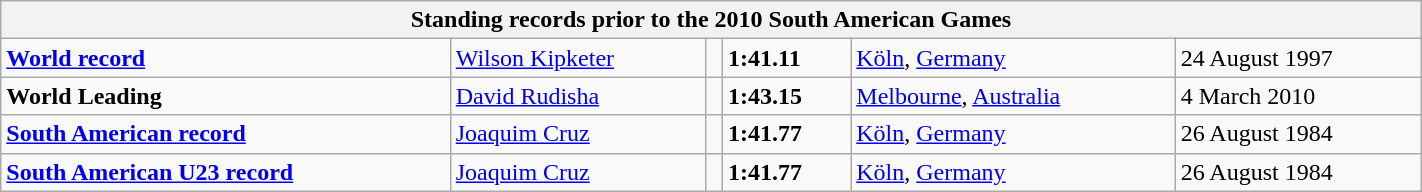<table class="wikitable" width=75%>
<tr>
<th colspan="6">Standing records prior to the 2010 South American Games</th>
</tr>
<tr>
<td><strong><a href='#'>World record</a></strong></td>
<td><a href='#'>Wilson Kipketer</a></td>
<td align=left></td>
<td><strong>1:41.11</strong></td>
<td><a href='#'>Köln</a>, <a href='#'>Germany</a></td>
<td>24 August 1997</td>
</tr>
<tr>
<td><strong>World Leading</strong></td>
<td><a href='#'>David Rudisha</a></td>
<td align=left></td>
<td><strong>1:43.15</strong></td>
<td><a href='#'>Melbourne</a>, <a href='#'>Australia</a></td>
<td>4 March 2010</td>
</tr>
<tr>
<td><strong><a href='#'>South American record</a></strong></td>
<td><a href='#'>Joaquim Cruz</a></td>
<td align=left></td>
<td><strong>1:41.77</strong></td>
<td><a href='#'>Köln</a>, <a href='#'>Germany</a></td>
<td>26 August 1984</td>
</tr>
<tr>
<td><strong><a href='#'>South American U23 record</a></strong></td>
<td><a href='#'>Joaquim Cruz</a></td>
<td align=left></td>
<td><strong>1:41.77</strong></td>
<td><a href='#'>Köln</a>, <a href='#'>Germany</a></td>
<td>26 August 1984</td>
</tr>
</table>
